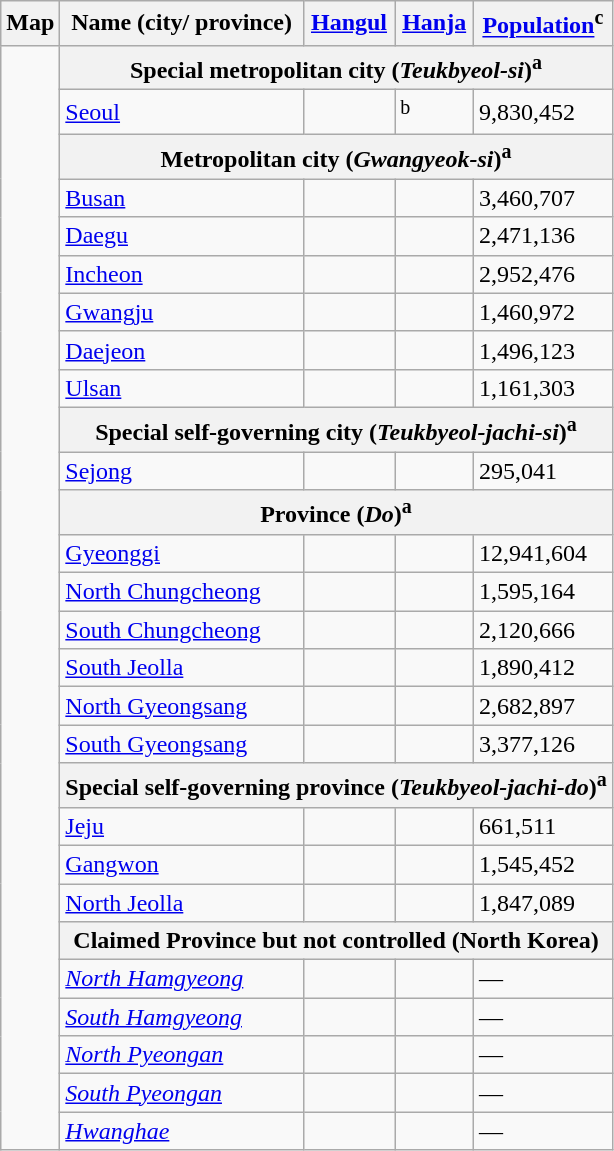<table class="wikitable">
<tr>
<th>Map</th>
<th>Name (city/ province)</th>
<th><a href='#'>Hangul</a></th>
<th><a href='#'>Hanja</a></th>
<th><a href='#'>Population</a><sup>c</sup></th>
</tr>
<tr>
<td rowspan="28"></td>
<th colspan="6">Special metropolitan city (<em>Teukbyeol-si</em>)<sup>a</sup></th>
</tr>
<tr>
<td><a href='#'>Seoul</a></td>
<td></td>
<td><sup>b</sup></td>
<td>9,830,452</td>
</tr>
<tr>
<th colspan="6">Metropolitan city (<em>Gwangyeok-si</em>)<sup>a</sup></th>
</tr>
<tr>
<td><a href='#'>Busan</a></td>
<td></td>
<td></td>
<td>3,460,707</td>
</tr>
<tr>
<td><a href='#'>Daegu</a></td>
<td></td>
<td></td>
<td>2,471,136</td>
</tr>
<tr>
<td><a href='#'>Incheon</a></td>
<td></td>
<td></td>
<td>2,952,476</td>
</tr>
<tr>
<td><a href='#'>Gwangju</a></td>
<td></td>
<td></td>
<td>1,460,972</td>
</tr>
<tr>
<td><a href='#'>Daejeon</a></td>
<td></td>
<td></td>
<td>1,496,123</td>
</tr>
<tr>
<td><a href='#'>Ulsan</a></td>
<td></td>
<td></td>
<td>1,161,303</td>
</tr>
<tr>
<th colspan="6">Special self-governing city (<em>Teukbyeol-jachi-si</em>)<sup>a</sup></th>
</tr>
<tr>
<td><a href='#'>Sejong</a></td>
<td></td>
<td></td>
<td>295,041</td>
</tr>
<tr>
<th colspan="6">Province (<em>Do</em>)<sup>a</sup></th>
</tr>
<tr>
<td><a href='#'>Gyeonggi</a></td>
<td></td>
<td></td>
<td>12,941,604</td>
</tr>
<tr>
<td><a href='#'>North Chungcheong</a></td>
<td></td>
<td></td>
<td>1,595,164</td>
</tr>
<tr>
<td><a href='#'>South Chungcheong</a></td>
<td></td>
<td></td>
<td>2,120,666</td>
</tr>
<tr>
<td><a href='#'>South Jeolla</a></td>
<td></td>
<td></td>
<td>1,890,412</td>
</tr>
<tr>
<td><a href='#'>North Gyeongsang</a></td>
<td></td>
<td></td>
<td>2,682,897</td>
</tr>
<tr>
<td><a href='#'>South Gyeongsang</a></td>
<td></td>
<td></td>
<td>3,377,126</td>
</tr>
<tr>
<th colspan="6">Special self-governing province (<em>Teukbyeol-jachi-do</em>)<sup>a</sup></th>
</tr>
<tr>
<td><a href='#'>Jeju</a></td>
<td></td>
<td></td>
<td>661,511</td>
</tr>
<tr>
<td><a href='#'>Gangwon</a></td>
<td></td>
<td></td>
<td>1,545,452</td>
</tr>
<tr>
<td><a href='#'>North Jeolla</a></td>
<td></td>
<td></td>
<td>1,847,089</td>
</tr>
<tr>
<th colspan="6">Claimed Province but not controlled (North Korea)</th>
</tr>
<tr>
<td><em><a href='#'>North Hamgyeong</a></em></td>
<td></td>
<td></td>
<td>—</td>
</tr>
<tr>
<td><em><a href='#'>South Hamgyeong</a></em></td>
<td></td>
<td></td>
<td>—</td>
</tr>
<tr>
<td><em><a href='#'>North Pyeongan</a></em></td>
<td></td>
<td></td>
<td>—</td>
</tr>
<tr>
<td><em><a href='#'>South Pyeongan</a></em></td>
<td></td>
<td></td>
<td>—</td>
</tr>
<tr>
<td><em><a href='#'>Hwanghae</a></em></td>
<td></td>
<td></td>
<td>—</td>
</tr>
</table>
